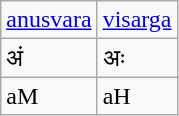<table class="wikitable">
<tr class="Unicode">
<td><a href='#'>anusvara</a></td>
<td><a href='#'>visarga</a></td>
</tr>
<tr>
<td>अं</td>
<td>अः</td>
</tr>
<tr>
<td>aM</td>
<td>aH</td>
</tr>
</table>
